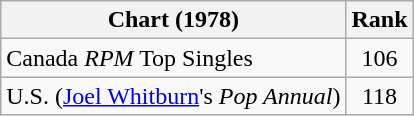<table class="wikitable">
<tr>
<th align="left">Chart (1978)</th>
<th style="text-align:center;">Rank</th>
</tr>
<tr>
<td>Canada <em>RPM</em> Top Singles</td>
<td style="text-align:center;">106</td>
</tr>
<tr>
<td>U.S. (<a href='#'>Joel Whitburn</a>'s <em>Pop Annual</em>)</td>
<td style="text-align:center;">118</td>
</tr>
</table>
